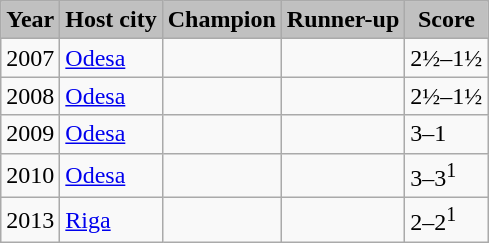<table class="wikitable">
<tr ---->
<th style="background:#C0C0C0">Year</th>
<th style="background:#C0C0C0">Host city</th>
<th style="background:#C0C0C0">Champion</th>
<th style="background:#C0C0C0">Runner-up</th>
<th style="background:#C0C0C0">Score</th>
</tr>
<tr ---->
<td>2007</td>
<td> <a href='#'>Odesa</a></td>
<td></td>
<td></td>
<td>2½–1½</td>
</tr>
<tr ---->
<td>2008</td>
<td> <a href='#'>Odesa</a></td>
<td></td>
<td></td>
<td>2½–1½</td>
</tr>
<tr ---->
<td>2009</td>
<td> <a href='#'>Odesa</a></td>
<td></td>
<td></td>
<td>3–1</td>
</tr>
<tr ---->
<td>2010</td>
<td> <a href='#'>Odesa</a></td>
<td></td>
<td></td>
<td>3–3<sup>1</sup></td>
</tr>
<tr ---->
<td>2013</td>
<td> <a href='#'>Riga</a></td>
<td></td>
<td></td>
<td>2–2<sup>1</sup></td>
</tr>
</table>
